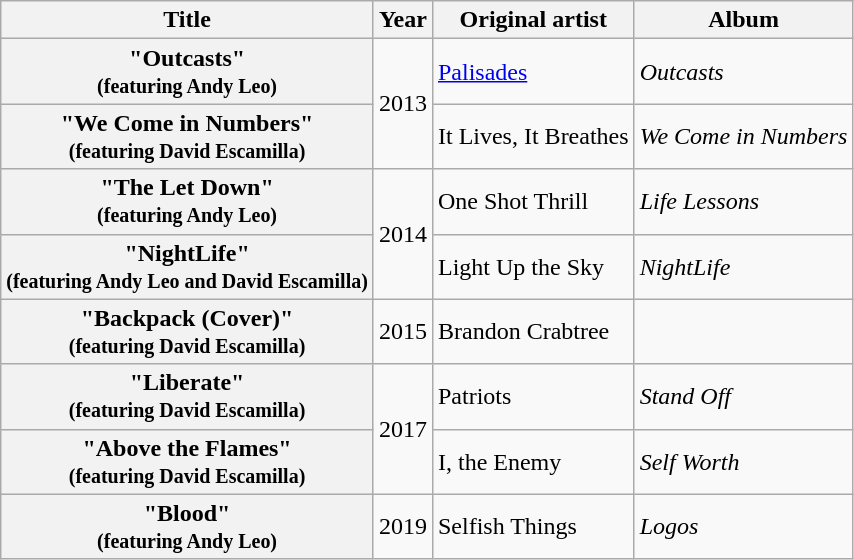<table class="wikitable plainrowheaders">
<tr>
<th>Title</th>
<th>Year</th>
<th>Original artist</th>
<th>Album</th>
</tr>
<tr>
<th scope="row">"Outcasts" <br><small>(featuring Andy Leo)</small></th>
<td rowspan=2>2013</td>
<td><a href='#'>Palisades</a></td>
<td><em>Outcasts</em></td>
</tr>
<tr>
<th scope="row">"We Come in Numbers" <br><small>(featuring David Escamilla)</small></th>
<td>It Lives, It Breathes</td>
<td><em>We Come in Numbers</em></td>
</tr>
<tr>
<th scope="row">"The Let Down" <br><small>(featuring Andy Leo)</small></th>
<td rowspan=2>2014</td>
<td>One Shot Thrill</td>
<td><em>Life Lessons</em></td>
</tr>
<tr>
<th scope="row">"NightLife" <br><small>(featuring Andy Leo and David Escamilla)</small></th>
<td>Light Up the Sky</td>
<td><em>NightLife</em></td>
</tr>
<tr>
<th scope="row">"Backpack (Cover)" <br><small>(featuring David Escamilla)</small></th>
<td rowspan=1>2015</td>
<td>Brandon Crabtree</td>
<td></td>
</tr>
<tr>
<th scope="row">"Liberate" <br><small>(featuring David Escamilla)</small></th>
<td rowspan=2>2017</td>
<td>Patriots</td>
<td><em>Stand Off</em></td>
</tr>
<tr>
<th scope="row">"Above the Flames" <br><small>(featuring David Escamilla)</small></th>
<td>I, the Enemy</td>
<td><em>Self Worth</em></td>
</tr>
<tr>
<th scope="row">"Blood" <br><small>(featuring Andy Leo)</small></th>
<td rowspan=1>2019</td>
<td>Selfish Things</td>
<td><em>Logos</em></td>
</tr>
</table>
